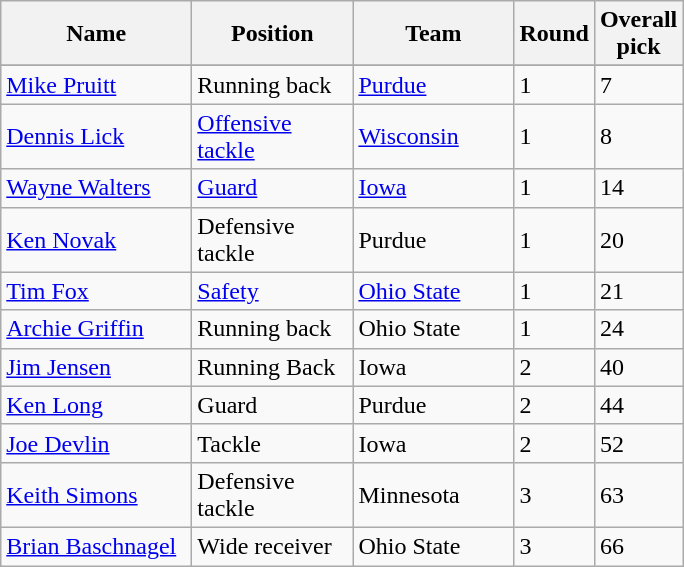<table class="sortable wikitable">
<tr>
<th width="120">Name</th>
<th width="100">Position</th>
<th width="100">Team</th>
<th width="25">Round</th>
<th width="25">Overall pick</th>
</tr>
<tr align="left" bgcolor="">
</tr>
<tr>
<td><a href='#'>Mike Pruitt</a></td>
<td>Running back</td>
<td><a href='#'>Purdue</a></td>
<td>1</td>
<td>7</td>
</tr>
<tr>
<td><a href='#'>Dennis Lick</a></td>
<td><a href='#'>Offensive tackle</a></td>
<td><a href='#'>Wisconsin</a></td>
<td>1</td>
<td>8</td>
</tr>
<tr>
<td><a href='#'>Wayne Walters</a></td>
<td><a href='#'>Guard</a></td>
<td><a href='#'>Iowa</a></td>
<td>1</td>
<td>14</td>
</tr>
<tr>
<td><a href='#'>Ken Novak</a></td>
<td>Defensive tackle</td>
<td>Purdue</td>
<td>1</td>
<td>20</td>
</tr>
<tr>
<td><a href='#'>Tim Fox</a></td>
<td><a href='#'>Safety</a></td>
<td><a href='#'>Ohio State</a></td>
<td>1</td>
<td>21</td>
</tr>
<tr>
<td><a href='#'>Archie Griffin</a></td>
<td>Running back</td>
<td>Ohio State</td>
<td>1</td>
<td>24</td>
</tr>
<tr>
<td><a href='#'>Jim Jensen</a></td>
<td>Running Back</td>
<td>Iowa</td>
<td>2</td>
<td>40</td>
</tr>
<tr>
<td><a href='#'>Ken Long</a></td>
<td>Guard</td>
<td>Purdue</td>
<td>2</td>
<td>44</td>
</tr>
<tr>
<td><a href='#'>Joe Devlin</a></td>
<td>Tackle</td>
<td>Iowa</td>
<td>2</td>
<td>52</td>
</tr>
<tr>
<td><a href='#'>Keith Simons</a></td>
<td>Defensive tackle</td>
<td>Minnesota</td>
<td>3</td>
<td>63</td>
</tr>
<tr>
<td><a href='#'>Brian Baschnagel</a></td>
<td>Wide receiver</td>
<td>Ohio State</td>
<td>3</td>
<td>66</td>
</tr>
</table>
